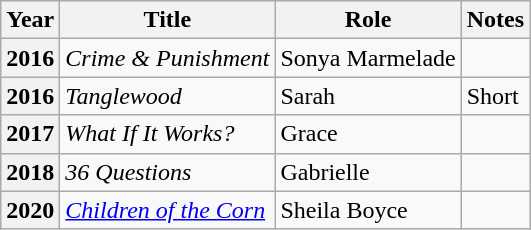<table class="wikitable plainrowheaders sortable">
<tr>
<th scope="col">Year</th>
<th scope="col">Title</th>
<th scope="col">Role</th>
<th scope="col" class="unsortable">Notes</th>
</tr>
<tr>
<th scope="row">2016</th>
<td><em>Crime & Punishment</em></td>
<td>Sonya Marmelade</td>
<td></td>
</tr>
<tr>
<th scope="row">2016</th>
<td><em>Tanglewood</em></td>
<td>Sarah</td>
<td>Short</td>
</tr>
<tr>
<th scope="row">2017</th>
<td><em>What If It Works?</em></td>
<td>Grace</td>
<td></td>
</tr>
<tr>
<th scope="row">2018</th>
<td><em>36 Questions</em></td>
<td>Gabrielle</td>
<td></td>
</tr>
<tr>
<th scope="row">2020</th>
<td><em><a href='#'>Children of the Corn</a></em></td>
<td>Sheila Boyce</td>
<td></td>
</tr>
</table>
